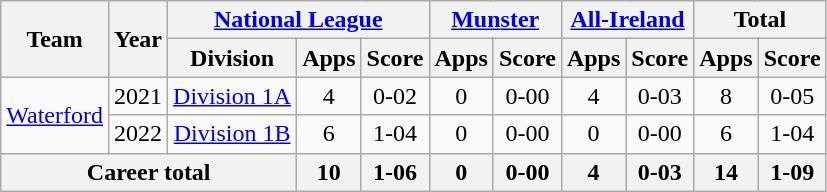<table class="wikitable" style="text-align:center">
<tr>
<th rowspan="2">Team</th>
<th rowspan="2">Year</th>
<th colspan="3"><a href='#'>National League</a></th>
<th colspan="2"><a href='#'>Munster</a></th>
<th colspan="2"><a href='#'>All-Ireland</a></th>
<th colspan="2">Total</th>
</tr>
<tr>
<th>Division</th>
<th>Apps</th>
<th>Score</th>
<th>Apps</th>
<th>Score</th>
<th>Apps</th>
<th>Score</th>
<th>Apps</th>
<th>Score</th>
</tr>
<tr>
<td rowspan="2"><a href='#'>Waterford</a></td>
<td>2021</td>
<td rowspan="1"><a href='#'>Division 1A</a></td>
<td>4</td>
<td>0-02</td>
<td>0</td>
<td>0-00</td>
<td>4</td>
<td>0-03</td>
<td>8</td>
<td>0-05</td>
</tr>
<tr>
<td>2022</td>
<td rowspan="1"><a href='#'>Division 1B</a></td>
<td>6</td>
<td>1-04</td>
<td>0</td>
<td>0-00</td>
<td>0</td>
<td>0-00</td>
<td>6</td>
<td>1-04</td>
</tr>
<tr>
<th colspan="3">Career total</th>
<th>10</th>
<th>1-06</th>
<th>0</th>
<th>0-00</th>
<th>4</th>
<th>0-03</th>
<th>14</th>
<th>1-09</th>
</tr>
</table>
